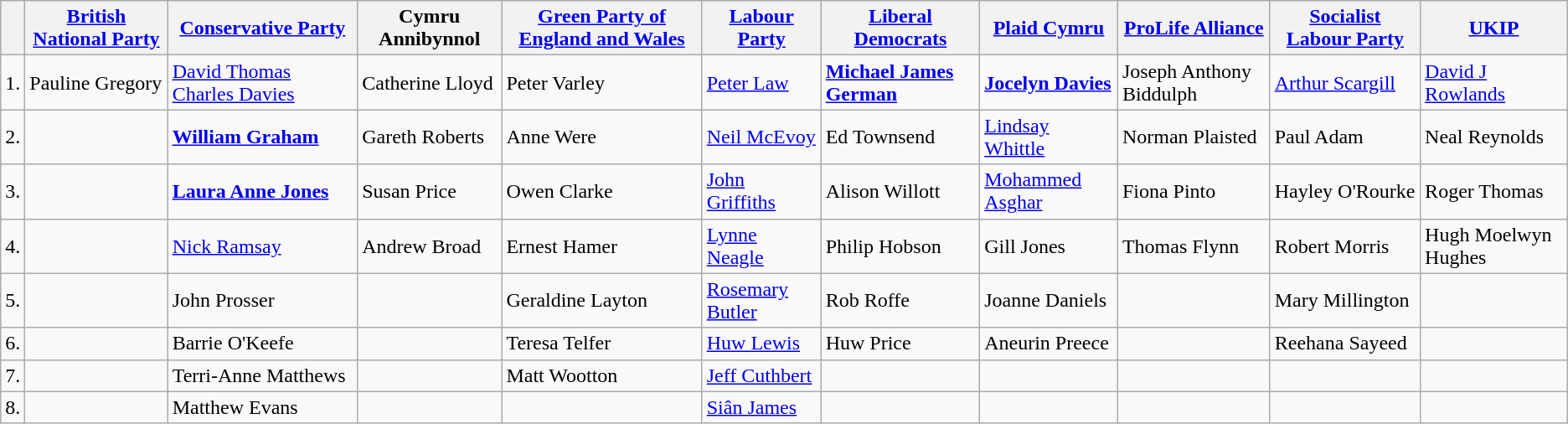<table class="wikitable">
<tr>
<th></th>
<th><a href='#'>British National Party</a></th>
<th><a href='#'>Conservative Party</a></th>
<th>Cymru Annibynnol</th>
<th><a href='#'>Green Party of England and Wales</a></th>
<th><a href='#'>Labour Party</a></th>
<th><a href='#'>Liberal Democrats</a></th>
<th><a href='#'>Plaid Cymru</a></th>
<th><a href='#'>ProLife Alliance</a></th>
<th><a href='#'>Socialist Labour Party</a></th>
<th><a href='#'>UKIP</a></th>
</tr>
<tr>
<td>1.</td>
<td>Pauline Gregory</td>
<td><a href='#'>David Thomas Charles Davies</a></td>
<td>Catherine Lloyd</td>
<td>Peter Varley</td>
<td><a href='#'>Peter Law</a></td>
<td><strong><a href='#'>Michael James German</a></strong></td>
<td><strong><a href='#'>Jocelyn Davies</a></strong></td>
<td>Joseph Anthony Biddulph</td>
<td><a href='#'>Arthur Scargill</a></td>
<td><a href='#'>David J Rowlands</a></td>
</tr>
<tr>
<td>2.</td>
<td></td>
<td><strong><a href='#'>William Graham</a></strong></td>
<td>Gareth Roberts</td>
<td>Anne Were</td>
<td><a href='#'>Neil McEvoy</a></td>
<td>Ed Townsend</td>
<td><a href='#'>Lindsay Whittle</a></td>
<td>Norman Plaisted</td>
<td>Paul Adam</td>
<td>Neal Reynolds</td>
</tr>
<tr>
<td>3.</td>
<td></td>
<td><strong><a href='#'>Laura Anne Jones</a></strong></td>
<td>Susan Price</td>
<td>Owen Clarke</td>
<td><a href='#'>John Griffiths</a></td>
<td>Alison Willott</td>
<td><a href='#'>Mohammed Asghar</a></td>
<td>Fiona Pinto</td>
<td>Hayley O'Rourke</td>
<td>Roger Thomas</td>
</tr>
<tr>
<td>4.</td>
<td></td>
<td><a href='#'>Nick Ramsay</a></td>
<td>Andrew Broad</td>
<td>Ernest Hamer</td>
<td><a href='#'>Lynne Neagle</a></td>
<td>Philip Hobson</td>
<td>Gill Jones</td>
<td>Thomas Flynn</td>
<td>Robert Morris</td>
<td>Hugh Moelwyn Hughes</td>
</tr>
<tr>
<td>5.</td>
<td></td>
<td>John Prosser</td>
<td></td>
<td>Geraldine Layton</td>
<td><a href='#'>Rosemary Butler</a></td>
<td>Rob Roffe</td>
<td>Joanne Daniels</td>
<td></td>
<td>Mary Millington</td>
<td></td>
</tr>
<tr>
<td>6.</td>
<td></td>
<td>Barrie O'Keefe</td>
<td></td>
<td>Teresa Telfer</td>
<td><a href='#'>Huw Lewis</a></td>
<td>Huw Price</td>
<td>Aneurin Preece</td>
<td></td>
<td>Reehana Sayeed</td>
<td></td>
</tr>
<tr>
<td>7.</td>
<td></td>
<td>Terri-Anne Matthews</td>
<td></td>
<td>Matt Wootton</td>
<td><a href='#'>Jeff Cuthbert</a></td>
<td></td>
<td></td>
<td></td>
<td></td>
<td></td>
</tr>
<tr>
<td>8.</td>
<td></td>
<td>Matthew Evans</td>
<td></td>
<td></td>
<td><a href='#'>Siân James</a></td>
<td></td>
<td></td>
<td></td>
<td></td>
<td></td>
</tr>
</table>
